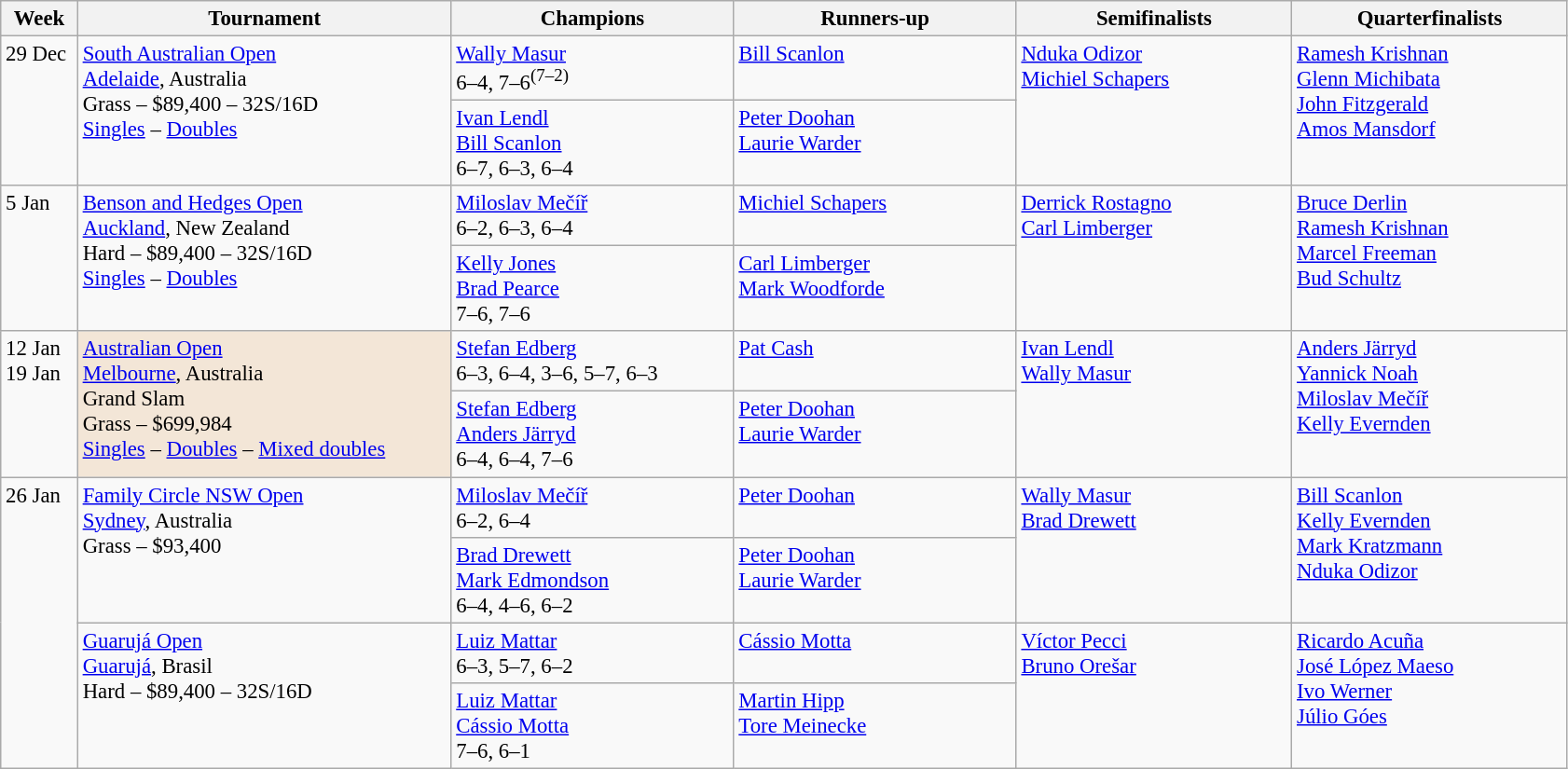<table class=wikitable style=font-size:95%>
<tr>
<th style="width:48px;">Week</th>
<th style="width:260px;">Tournament</th>
<th style="width:195px;">Champions</th>
<th style="width:195px;">Runners-up</th>
<th style="width:190px;">Semifinalists</th>
<th style="width:190px;">Quarterfinalists</th>
</tr>
<tr valign=top>
<td rowspan="2">29 Dec</td>
<td rowspan="2"><a href='#'>South Australian Open</a><br> <a href='#'>Adelaide</a>, Australia<br>Grass – $89,400 – 32S/16D <br> <a href='#'>Singles</a> – <a href='#'>Doubles</a></td>
<td> <a href='#'>Wally Masur</a><br>6–4, 7–6<sup>(7–2)</sup></td>
<td> <a href='#'>Bill Scanlon</a></td>
<td rowspan="2"> <a href='#'>Nduka Odizor</a><br> <a href='#'>Michiel Schapers</a></td>
<td rowspan="2"> <a href='#'>Ramesh Krishnan</a><br> <a href='#'>Glenn Michibata</a><br> <a href='#'>John Fitzgerald</a><br> <a href='#'>Amos Mansdorf</a></td>
</tr>
<tr valign=top>
<td> <a href='#'>Ivan Lendl</a> <br>  <a href='#'>Bill Scanlon</a><br>6–7, 6–3, 6–4</td>
<td> <a href='#'>Peter Doohan</a> <br>  <a href='#'>Laurie Warder</a></td>
</tr>
<tr valign=top>
<td rowspan="2">5 Jan</td>
<td rowspan="2"><a href='#'>Benson and Hedges Open</a><br> <a href='#'>Auckland</a>, New Zealand<br>Hard – $89,400 – 32S/16D <br> <a href='#'>Singles</a> – <a href='#'>Doubles</a></td>
<td> <a href='#'>Miloslav Mečíř</a><br>6–2, 6–3, 6–4</td>
<td> <a href='#'>Michiel Schapers</a></td>
<td rowspan="2"> <a href='#'>Derrick Rostagno</a><br> <a href='#'>Carl Limberger</a></td>
<td rowspan="2"> <a href='#'>Bruce Derlin</a><br> <a href='#'>Ramesh Krishnan</a><br> <a href='#'>Marcel Freeman</a><br> <a href='#'>Bud Schultz</a></td>
</tr>
<tr valign=top>
<td> <a href='#'>Kelly Jones</a> <br>  <a href='#'>Brad Pearce</a><br>7–6, 7–6</td>
<td> <a href='#'>Carl Limberger</a> <br>  <a href='#'>Mark Woodforde</a></td>
</tr>
<tr valign=top>
<td rowspan="2">12 Jan<br>19 Jan</td>
<td bgcolor="#F3E6D7" rowspan="2"><a href='#'>Australian Open</a><br> <a href='#'>Melbourne</a>, Australia<br>Grand Slam<br>Grass – $699,984 <br> <a href='#'>Singles</a> – <a href='#'>Doubles</a> – <a href='#'>Mixed doubles</a></td>
<td> <a href='#'>Stefan Edberg</a><br>6–3, 6–4, 3–6, 5–7, 6–3</td>
<td> <a href='#'>Pat Cash</a></td>
<td rowspan="2"> <a href='#'>Ivan Lendl</a><br> <a href='#'>Wally Masur</a></td>
<td rowspan="2"> <a href='#'>Anders Järryd</a><br> <a href='#'>Yannick Noah</a><br> <a href='#'>Miloslav Mečíř</a><br> <a href='#'>Kelly Evernden</a></td>
</tr>
<tr valign=top>
<td> <a href='#'>Stefan Edberg</a> <br>  <a href='#'>Anders Järryd</a><br>6–4, 6–4, 7–6</td>
<td> <a href='#'>Peter Doohan</a> <br>  <a href='#'>Laurie Warder</a></td>
</tr>
<tr valign=top>
<td rowspan="4">26 Jan</td>
<td rowspan="2"><a href='#'>Family Circle NSW Open</a><br><a href='#'>Sydney</a>, Australia<br>Grass – $93,400</td>
<td> <a href='#'>Miloslav Mečíř</a><br>6–2, 6–4</td>
<td> <a href='#'>Peter Doohan</a></td>
<td rowspan="2"> <a href='#'>Wally Masur</a><br> <a href='#'>Brad Drewett</a></td>
<td rowspan="2"> <a href='#'>Bill Scanlon</a><br> <a href='#'>Kelly Evernden</a><br> <a href='#'>Mark Kratzmann</a><br> <a href='#'>Nduka Odizor</a></td>
</tr>
<tr valign=top>
<td> <a href='#'>Brad Drewett</a> <br>  <a href='#'>Mark Edmondson</a><br>6–4, 4–6, 6–2</td>
<td> <a href='#'>Peter Doohan</a> <br>  <a href='#'>Laurie Warder</a></td>
</tr>
<tr valign=top>
<td rowspan="2"><a href='#'>Guarujá Open</a><br><a href='#'>Guarujá</a>, Brasil<br>Hard – $89,400 – 32S/16D</td>
<td> <a href='#'>Luiz Mattar</a><br>6–3, 5–7, 6–2</td>
<td> <a href='#'>Cássio Motta</a></td>
<td rowspan="2"> <a href='#'>Víctor Pecci</a><br> <a href='#'>Bruno Orešar</a></td>
<td rowspan="2"> <a href='#'>Ricardo Acuña</a><br> <a href='#'>José López Maeso</a><br> <a href='#'>Ivo Werner</a><br> <a href='#'>Júlio Góes</a></td>
</tr>
<tr valign=top>
<td> <a href='#'>Luiz Mattar</a> <br>  <a href='#'>Cássio Motta</a><br>7–6, 6–1</td>
<td> <a href='#'>Martin Hipp</a> <br>  <a href='#'>Tore Meinecke</a></td>
</tr>
</table>
